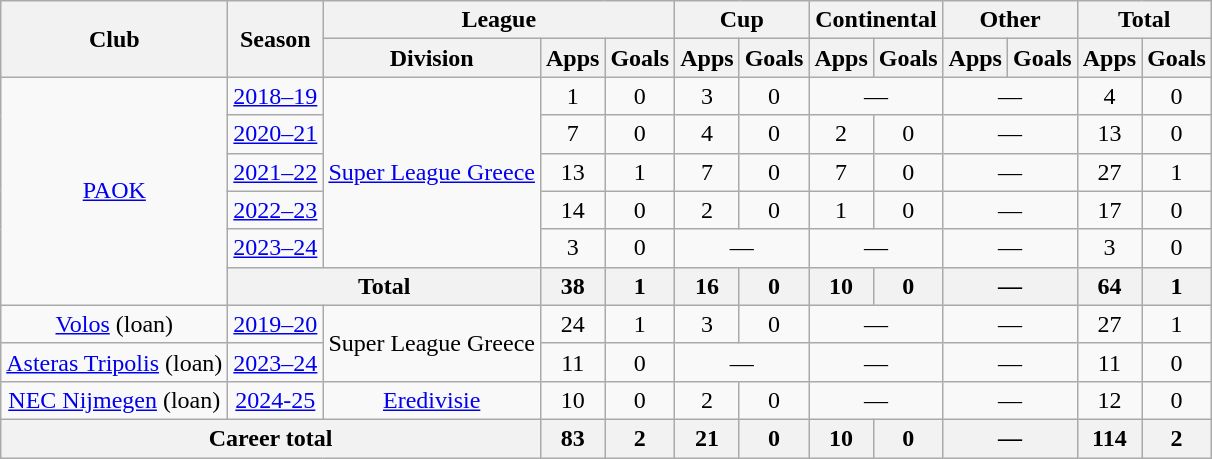<table class="wikitable" style="text-align:center">
<tr>
<th rowspan="2">Club</th>
<th rowspan="2">Season</th>
<th colspan="3">League</th>
<th colspan="2">Cup</th>
<th colspan="2">Continental</th>
<th colspan="2">Other</th>
<th colspan="2">Total</th>
</tr>
<tr>
<th>Division</th>
<th>Apps</th>
<th>Goals</th>
<th>Apps</th>
<th>Goals</th>
<th>Apps</th>
<th>Goals</th>
<th>Apps</th>
<th>Goals</th>
<th>Apps</th>
<th>Goals</th>
</tr>
<tr>
<td rowspan="6"><a href='#'>PAOK</a></td>
<td><a href='#'>2018–19</a></td>
<td rowspan="5"><a href='#'>Super League Greece</a></td>
<td>1</td>
<td>0</td>
<td>3</td>
<td>0</td>
<td colspan="2">—</td>
<td colspan="2">—</td>
<td>4</td>
<td>0</td>
</tr>
<tr>
<td><a href='#'>2020–21</a></td>
<td>7</td>
<td>0</td>
<td>4</td>
<td>0</td>
<td>2</td>
<td>0</td>
<td colspan="2">—</td>
<td>13</td>
<td>0</td>
</tr>
<tr>
<td><a href='#'>2021–22</a></td>
<td>13</td>
<td>1</td>
<td>7</td>
<td>0</td>
<td>7</td>
<td>0</td>
<td colspan="2">—</td>
<td>27</td>
<td>1</td>
</tr>
<tr>
<td><a href='#'>2022–23</a></td>
<td>14</td>
<td>0</td>
<td>2</td>
<td>0</td>
<td>1</td>
<td>0</td>
<td colspan="2">—</td>
<td>17</td>
<td>0</td>
</tr>
<tr>
<td><a href='#'>2023–24</a></td>
<td>3</td>
<td>0</td>
<td colspan="2">—</td>
<td colspan="2">—</td>
<td colspan="2">—</td>
<td>3</td>
<td>0</td>
</tr>
<tr>
<th colspan="2">Total</th>
<th>38</th>
<th>1</th>
<th>16</th>
<th>0</th>
<th>10</th>
<th>0</th>
<th colspan="2">—</th>
<th>64</th>
<th>1</th>
</tr>
<tr>
<td><a href='#'>Volos</a> (loan)</td>
<td><a href='#'>2019–20</a></td>
<td rowspan="2">Super League Greece</td>
<td>24</td>
<td>1</td>
<td>3</td>
<td>0</td>
<td colspan="2">—</td>
<td colspan="2">—</td>
<td>27</td>
<td>1</td>
</tr>
<tr>
<td><a href='#'>Asteras Tripolis</a> (loan)</td>
<td><a href='#'>2023–24</a></td>
<td>11</td>
<td>0</td>
<td colspan="2">—</td>
<td colspan="2">—</td>
<td colspan="2">—</td>
<td>11</td>
<td>0</td>
</tr>
<tr>
<td><a href='#'>NEC Nijmegen</a> (loan)</td>
<td><a href='#'>2024-25</a></td>
<td><a href='#'>Eredivisie</a></td>
<td>10</td>
<td>0</td>
<td>2</td>
<td>0</td>
<td colspan="2">—</td>
<td colspan="2">—</td>
<td>12</td>
<td>0</td>
</tr>
<tr>
<th colspan="3">Career total</th>
<th>83</th>
<th>2</th>
<th>21</th>
<th>0</th>
<th>10</th>
<th>0</th>
<th colspan="2">—</th>
<th>114</th>
<th>2</th>
</tr>
</table>
